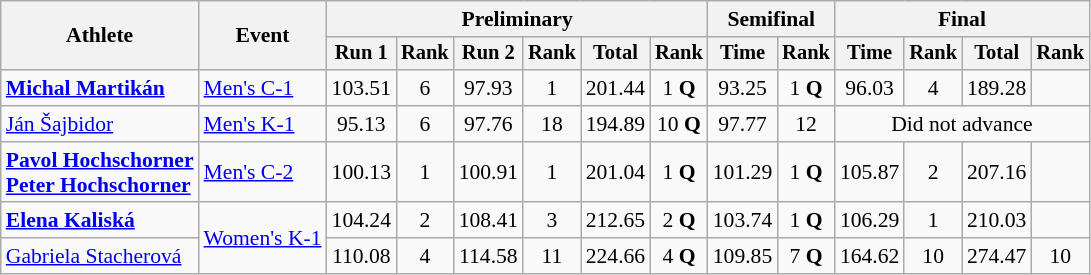<table class="wikitable" style="font-size:90%">
<tr>
<th rowspan="2">Athlete</th>
<th rowspan="2">Event</th>
<th colspan="6">Preliminary</th>
<th colspan="2">Semifinal</th>
<th colspan="4">Final</th>
</tr>
<tr style="font-size:95%">
<th>Run 1</th>
<th>Rank</th>
<th>Run 2</th>
<th>Rank</th>
<th>Total</th>
<th>Rank</th>
<th>Time</th>
<th>Rank</th>
<th>Time</th>
<th>Rank</th>
<th>Total</th>
<th>Rank</th>
</tr>
<tr align=center>
<td align=left><strong><a href='#'>Michal Martikán</a></strong></td>
<td align=left><a href='#'>Men's C-1</a></td>
<td>103.51</td>
<td>6</td>
<td>97.93</td>
<td>1</td>
<td>201.44</td>
<td>1 <strong>Q</strong></td>
<td>93.25</td>
<td>1 <strong>Q</strong></td>
<td>96.03</td>
<td>4</td>
<td>189.28</td>
<td></td>
</tr>
<tr align=center>
<td align=left><a href='#'>Ján Šajbidor</a></td>
<td align=left><a href='#'>Men's K-1</a></td>
<td>95.13</td>
<td>6</td>
<td>97.76</td>
<td>18</td>
<td>194.89</td>
<td>10 <strong>Q</strong></td>
<td>97.77</td>
<td>12</td>
<td colspan=4>Did not advance</td>
</tr>
<tr align=center>
<td align=left><strong><a href='#'>Pavol Hochschorner</a><br><a href='#'>Peter Hochschorner</a></strong></td>
<td align=left><a href='#'>Men's C-2</a></td>
<td>100.13</td>
<td>1</td>
<td>100.91</td>
<td>1</td>
<td>201.04</td>
<td>1 <strong>Q</strong></td>
<td>101.29</td>
<td>1 <strong>Q</strong></td>
<td>105.87</td>
<td>2</td>
<td>207.16</td>
<td></td>
</tr>
<tr align=center>
<td align=left><strong><a href='#'>Elena Kaliská</a></strong></td>
<td align=left rowspan=2><a href='#'>Women's K-1</a></td>
<td>104.24</td>
<td>2</td>
<td>108.41</td>
<td>3</td>
<td>212.65</td>
<td>2 <strong>Q</strong></td>
<td>103.74</td>
<td>1 <strong>Q</strong></td>
<td>106.29</td>
<td>1</td>
<td>210.03</td>
<td></td>
</tr>
<tr align=center>
<td align=left><a href='#'>Gabriela Stacherová</a></td>
<td>110.08</td>
<td>4</td>
<td>114.58</td>
<td>11</td>
<td>224.66</td>
<td>4 <strong>Q</strong></td>
<td>109.85</td>
<td>7 <strong>Q</strong></td>
<td>164.62</td>
<td>10</td>
<td>274.47</td>
<td>10</td>
</tr>
</table>
